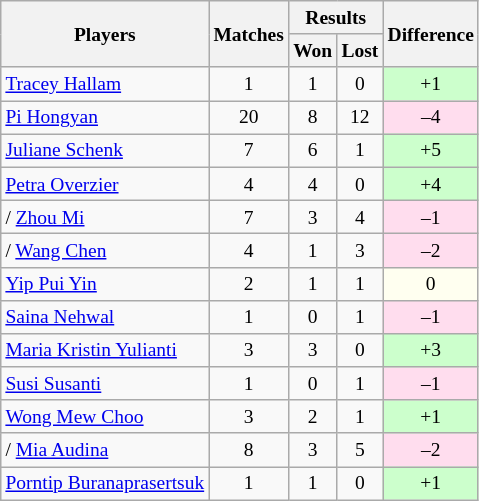<table class=wikitable style="text-align:center; font-size:small">
<tr>
<th rowspan="2">Players</th>
<th rowspan="2">Matches</th>
<th colspan="2">Results</th>
<th rowspan="2">Difference</th>
</tr>
<tr>
<th>Won</th>
<th>Lost</th>
</tr>
<tr>
<td align="left"> <a href='#'>Tracey Hallam</a></td>
<td>1</td>
<td>1</td>
<td>0</td>
<td bgcolor="#ccffcc">+1</td>
</tr>
<tr>
<td align="left"> <a href='#'>Pi Hongyan</a></td>
<td>20</td>
<td>8</td>
<td>12</td>
<td bgcolor="#ffddee">–4</td>
</tr>
<tr>
<td align="left"> <a href='#'>Juliane Schenk</a></td>
<td>7</td>
<td>6</td>
<td>1</td>
<td bgcolor="#ccffcc">+5</td>
</tr>
<tr>
<td align="left"> <a href='#'>Petra Overzier</a></td>
<td>4</td>
<td>4</td>
<td>0</td>
<td bgcolor="#ccffcc">+4</td>
</tr>
<tr>
<td align="left">/ <a href='#'>Zhou Mi</a></td>
<td>7</td>
<td>3</td>
<td>4</td>
<td bgcolor="#ffddee">–1</td>
</tr>
<tr>
<td align="left">/ <a href='#'>Wang Chen</a></td>
<td>4</td>
<td>1</td>
<td>3</td>
<td bgcolor="#ffddee">–2</td>
</tr>
<tr>
<td align="left"> <a href='#'>Yip Pui Yin</a></td>
<td>2</td>
<td>1</td>
<td>1</td>
<td bgcolor="#fffff0">0</td>
</tr>
<tr>
<td align="left"> <a href='#'>Saina Nehwal</a></td>
<td>1</td>
<td>0</td>
<td>1</td>
<td bgcolor="#ffddee">–1</td>
</tr>
<tr>
<td align="left"> <a href='#'>Maria Kristin Yulianti</a></td>
<td>3</td>
<td>3</td>
<td>0</td>
<td bgcolor="#ccffcc">+3</td>
</tr>
<tr>
<td align="left"> <a href='#'>Susi Susanti</a></td>
<td>1</td>
<td>0</td>
<td>1</td>
<td bgcolor="#ffddee">–1</td>
</tr>
<tr>
<td align="left"> <a href='#'>Wong Mew Choo</a></td>
<td>3</td>
<td>2</td>
<td>1</td>
<td bgcolor="#ccffcc">+1</td>
</tr>
<tr>
<td align="left">/ <a href='#'>Mia Audina</a></td>
<td>8</td>
<td>3</td>
<td>5</td>
<td bgcolor="#ffddee">–2</td>
</tr>
<tr>
<td align="left"> <a href='#'>Porntip Buranaprasertsuk</a></td>
<td>1</td>
<td>1</td>
<td>0</td>
<td bgcolor="#ccffcc">+1</td>
</tr>
</table>
